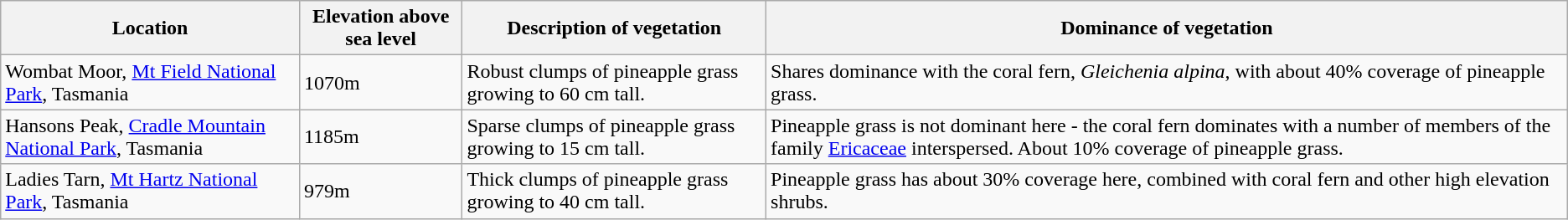<table class="wikitable">
<tr>
<th>Location</th>
<th>Elevation above sea level</th>
<th>Description of vegetation</th>
<th>Dominance of vegetation</th>
</tr>
<tr>
<td>Wombat Moor, <a href='#'>Mt Field National Park</a>, Tasmania</td>
<td>1070m</td>
<td>Robust clumps of pineapple grass growing to 60 cm tall.</td>
<td>Shares dominance with the coral fern, <em>Gleichenia alpina</em>, with about 40% coverage of pineapple grass.</td>
</tr>
<tr>
<td>Hansons Peak, <a href='#'>Cradle Mountain National Park</a>, Tasmania</td>
<td>1185m</td>
<td>Sparse clumps of pineapple grass growing to 15 cm tall.</td>
<td>Pineapple grass is not dominant here - the coral fern dominates with a number of members of the family <a href='#'>Ericaceae</a> interspersed. About 10% coverage of pineapple grass.</td>
</tr>
<tr>
<td>Ladies Tarn, <a href='#'>Mt Hartz National Park</a>, Tasmania</td>
<td>979m</td>
<td>Thick clumps of pineapple grass growing to 40 cm tall.</td>
<td>Pineapple grass has about 30% coverage here, combined with coral fern and other high elevation shrubs.</td>
</tr>
</table>
